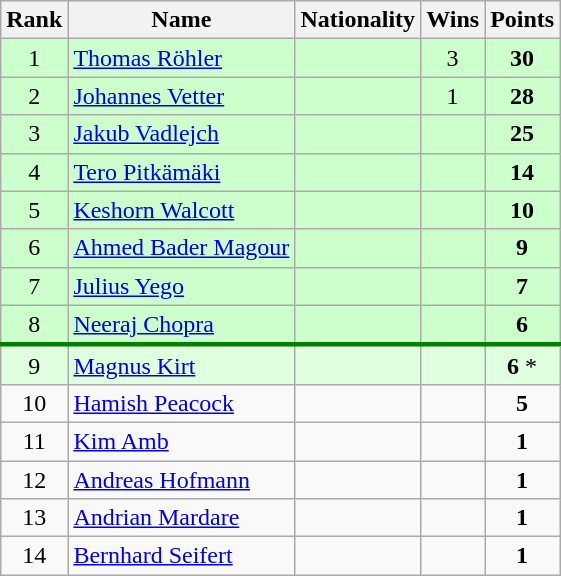<table class="wikitable sortable" style="text-align:center">
<tr>
<th>Rank</th>
<th>Name</th>
<th>Nationality</th>
<th>Wins</th>
<th>Points</th>
</tr>
<tr bgcolor=ccffcc>
<td>1</td>
<td align=left><a href='#'>Thomas Röhler</a></td>
<td align=left></td>
<td>3</td>
<td><strong>30</strong></td>
</tr>
<tr bgcolor=ccffcc>
<td>2</td>
<td align=left><a href='#'>Johannes Vetter</a></td>
<td align=left></td>
<td>1</td>
<td><strong>28</strong></td>
</tr>
<tr bgcolor=ccffcc>
<td>3</td>
<td align=left><a href='#'>Jakub Vadlejch</a></td>
<td align=left></td>
<td></td>
<td><strong>25</strong></td>
</tr>
<tr bgcolor=ccffcc>
<td>4</td>
<td align=left><a href='#'>Tero Pitkämäki</a></td>
<td align=left></td>
<td></td>
<td><strong>14</strong></td>
</tr>
<tr bgcolor=ccffcc>
<td>5</td>
<td align=left><a href='#'>Keshorn Walcott</a></td>
<td align=left></td>
<td></td>
<td><strong>10</strong></td>
</tr>
<tr bgcolor=ccffcc>
<td>6</td>
<td align=left><a href='#'>Ahmed Bader Magour</a></td>
<td align=left></td>
<td></td>
<td><strong>9</strong></td>
</tr>
<tr bgcolor=ccffcc>
<td>7</td>
<td align=left><a href='#'>Julius Yego</a></td>
<td align=left></td>
<td></td>
<td><strong>7</strong></td>
</tr>
<tr bgcolor=ccffcc>
<td>8</td>
<td align=left><a href='#'>Neeraj Chopra</a></td>
<td align=left></td>
<td></td>
<td><strong>6</strong></td>
</tr>
<tr style="border-top:3px solid green;" bgcolor=dfffdf>
<td>9</td>
<td align=left><a href='#'>Magnus Kirt</a></td>
<td align=left></td>
<td></td>
<td><strong>6</strong> *</td>
</tr>
<tr>
<td>10</td>
<td align=left><a href='#'>Hamish Peacock</a></td>
<td align=left></td>
<td></td>
<td><strong>5</strong></td>
</tr>
<tr>
<td>11</td>
<td align=left><a href='#'>Kim Amb</a></td>
<td align=left></td>
<td></td>
<td><strong>1</strong></td>
</tr>
<tr>
<td>12</td>
<td align=left><a href='#'>Andreas Hofmann</a></td>
<td align=left></td>
<td></td>
<td><strong>1</strong></td>
</tr>
<tr>
<td>13</td>
<td align=left><a href='#'>Andrian Mardare</a></td>
<td align=left></td>
<td></td>
<td><strong>1</strong></td>
</tr>
<tr>
<td>14</td>
<td align=left><a href='#'>Bernhard Seifert</a></td>
<td align=left></td>
<td></td>
<td><strong>1</strong></td>
</tr>
</table>
